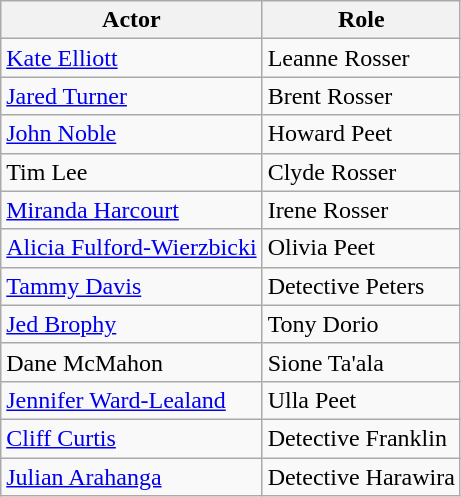<table class="wikitable">
<tr>
<th>Actor</th>
<th>Role</th>
</tr>
<tr>
<td><a href='#'>Kate Elliott</a></td>
<td>Leanne Rosser</td>
</tr>
<tr>
<td><a href='#'>Jared Turner</a></td>
<td>Brent Rosser</td>
</tr>
<tr>
<td><a href='#'>John Noble</a></td>
<td>Howard Peet</td>
</tr>
<tr>
<td>Tim Lee</td>
<td>Clyde Rosser</td>
</tr>
<tr>
<td><a href='#'>Miranda Harcourt</a></td>
<td>Irene Rosser</td>
</tr>
<tr>
<td><a href='#'>Alicia Fulford-Wierzbicki</a></td>
<td>Olivia Peet</td>
</tr>
<tr>
<td><a href='#'>Tammy Davis</a></td>
<td>Detective Peters</td>
</tr>
<tr>
<td><a href='#'>Jed Brophy</a></td>
<td>Tony Dorio</td>
</tr>
<tr>
<td>Dane McMahon</td>
<td>Sione Ta'ala</td>
</tr>
<tr>
<td><a href='#'>Jennifer Ward-Lealand</a></td>
<td>Ulla Peet</td>
</tr>
<tr>
<td><a href='#'>Cliff Curtis</a></td>
<td>Detective Franklin</td>
</tr>
<tr>
<td><a href='#'>Julian Arahanga</a></td>
<td>Detective Harawira</td>
</tr>
</table>
